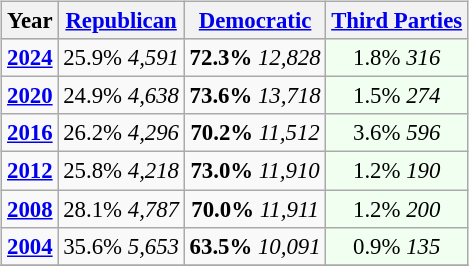<table class="wikitable" style="float:right; font-size:95%;">
<tr bgcolor=lightgrey>
<th>Year</th>
<th><a href='#'>Republican</a></th>
<th><a href='#'>Democratic</a></th>
<th><a href='#'>Third Parties</a></th>
</tr>
<tr>
<td style="text-align:center;" ><strong><a href='#'>2024</a></strong></td>
<td style="text-align:center;" >25.9% <em>4,591</em></td>
<td style="text-align:center;" ><strong>72.3%</strong>  <em>12,828</em></td>
<td style="text-align:center; background:honeyDew;">1.8% <em>316</em></td>
</tr>
<tr>
<td style="text-align:center;" ><strong><a href='#'>2020</a></strong></td>
<td style="text-align:center;" >24.9% <em>4,638</em></td>
<td style="text-align:center;" ><strong>73.6%</strong>  <em>13,718</em></td>
<td style="text-align:center; background:honeyDew;">1.5% <em>274</em></td>
</tr>
<tr>
<td style="text-align:center;" ><strong><a href='#'>2016</a></strong></td>
<td style="text-align:center;" >26.2% <em>4,296</em></td>
<td style="text-align:center;" ><strong>70.2%</strong>  <em>11,512</em></td>
<td style="text-align:center; background:honeyDew;">3.6% <em>596</em></td>
</tr>
<tr>
<td style="text-align:center;" ><strong><a href='#'>2012</a></strong></td>
<td style="text-align:center;" >25.8% <em>4,218</em></td>
<td style="text-align:center;" ><strong>73.0%</strong>  <em>11,910</em></td>
<td style="text-align:center; background:honeyDew;">1.2% <em>190</em></td>
</tr>
<tr>
<td style="text-align:center;" ><strong><a href='#'>2008</a></strong></td>
<td style="text-align:center;" >28.1% <em>4,787</em></td>
<td style="text-align:center;" ><strong>70.0%</strong>  <em>11,911</em></td>
<td style="text-align:center; background:honeyDew;">1.2% <em>200</em></td>
</tr>
<tr>
<td style="text-align:center;" ><strong><a href='#'>2004</a></strong></td>
<td style="text-align:center;" >35.6% <em>5,653</em></td>
<td style="text-align:center;" ><strong>63.5%</strong>  <em>10,091</em></td>
<td style="text-align:center; background:honeyDew;">0.9% <em>135</em></td>
</tr>
<tr>
</tr>
</table>
